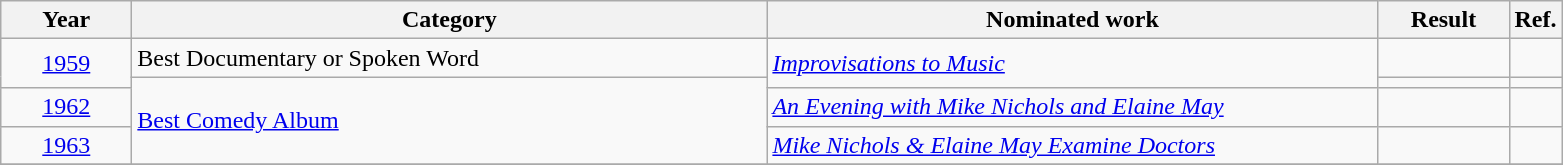<table class=wikitable>
<tr>
<th scope="col" style="width:5em;">Year</th>
<th scope="col" style="width:26em;">Category</th>
<th scope="col" style="width:25em;">Nominated work</th>
<th scope="col" style="width:5em;">Result</th>
<th>Ref.</th>
</tr>
<tr>
<td style="text-align:center;", rowspan=2><a href='#'>1959</a></td>
<td>Best Documentary or Spoken Word</td>
<td rowspan=2><em><a href='#'>Improvisations to Music</a></em></td>
<td></td>
<td style="text-align:center;"></td>
</tr>
<tr>
<td rowspan=3><a href='#'>Best Comedy Album</a></td>
<td></td>
<td style="text-align:center;"></td>
</tr>
<tr>
<td style="text-align:center;"><a href='#'>1962</a></td>
<td><em><a href='#'>An Evening with Mike Nichols and Elaine May</a></em></td>
<td></td>
<td style="text-align:center;"></td>
</tr>
<tr>
<td style="text-align:center;"><a href='#'>1963</a></td>
<td><em><a href='#'>Mike Nichols & Elaine May Examine Doctors</a></em></td>
<td></td>
<td style="text-align:center;"></td>
</tr>
<tr>
</tr>
</table>
